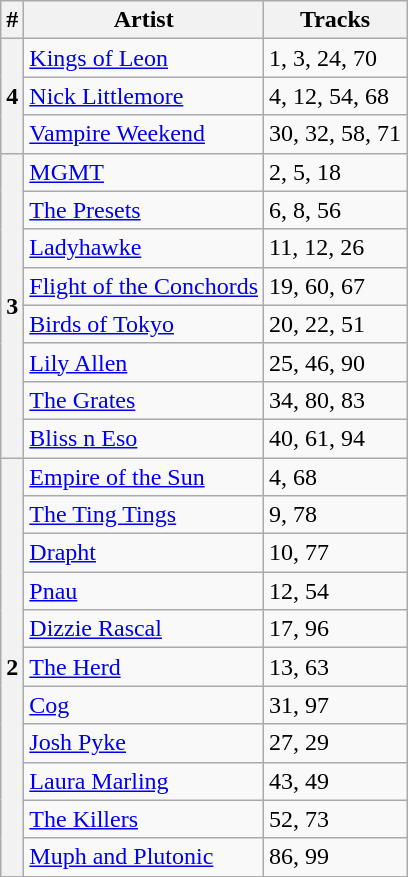<table class="wikitable sortable">
<tr>
<th>#</th>
<th>Artist</th>
<th>Tracks</th>
</tr>
<tr>
<th rowspan="3">4</th>
<td><a href='#'>Kings of Leon</a></td>
<td>1, 3, 24, 70</td>
</tr>
<tr>
<td><a href='#'>Nick Littlemore</a></td>
<td>4, 12, 54, 68</td>
</tr>
<tr>
<td><a href='#'>Vampire Weekend</a></td>
<td>30, 32, 58, 71</td>
</tr>
<tr>
<th rowspan="8">3</th>
<td><a href='#'>MGMT</a></td>
<td>2, 5, 18</td>
</tr>
<tr>
<td><a href='#'>The Presets</a></td>
<td>6, 8, 56</td>
</tr>
<tr>
<td><a href='#'>Ladyhawke</a></td>
<td>11, 12, 26</td>
</tr>
<tr>
<td><a href='#'>Flight of the Conchords</a></td>
<td>19, 60, 67</td>
</tr>
<tr>
<td><a href='#'>Birds of Tokyo</a></td>
<td>20, 22, 51</td>
</tr>
<tr>
<td><a href='#'>Lily Allen</a></td>
<td>25, 46, 90</td>
</tr>
<tr>
<td><a href='#'>The Grates</a></td>
<td>34, 80, 83</td>
</tr>
<tr>
<td><a href='#'>Bliss n Eso</a></td>
<td>40, 61, 94</td>
</tr>
<tr>
<th rowspan="11">2</th>
<td><a href='#'>Empire of the Sun</a></td>
<td>4, 68</td>
</tr>
<tr>
<td><a href='#'>The Ting Tings</a></td>
<td>9, 78</td>
</tr>
<tr>
<td><a href='#'>Drapht</a></td>
<td>10, 77</td>
</tr>
<tr>
<td><a href='#'>Pnau</a></td>
<td>12, 54</td>
</tr>
<tr>
<td><a href='#'>Dizzie Rascal</a></td>
<td>17, 96</td>
</tr>
<tr>
<td><a href='#'>The Herd</a></td>
<td>13, 63</td>
</tr>
<tr>
<td><a href='#'>Cog</a></td>
<td>31, 97</td>
</tr>
<tr>
<td><a href='#'>Josh Pyke</a></td>
<td>27, 29</td>
</tr>
<tr>
<td><a href='#'>Laura Marling</a></td>
<td>43, 49</td>
</tr>
<tr>
<td><a href='#'>The Killers</a></td>
<td>52, 73</td>
</tr>
<tr>
<td><a href='#'>Muph and Plutonic</a></td>
<td>86, 99</td>
</tr>
</table>
